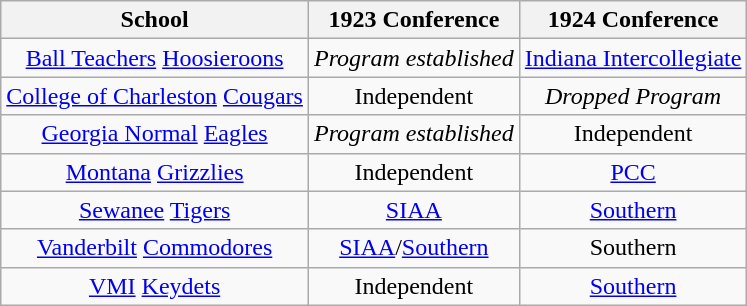<table class="wikitable sortable">
<tr>
<th>School</th>
<th>1923 Conference</th>
<th>1924 Conference</th>
</tr>
<tr style="text-align:center;">
<td><a href='#'>Ball Teachers</a> <a href='#'>Hoosieroons</a></td>
<td><em>Program established</em></td>
<td><a href='#'>Indiana Intercollegiate</a></td>
</tr>
<tr style="text-align:center;">
<td><a href='#'>College of Charleston</a> <a href='#'>Cougars</a></td>
<td>Independent</td>
<td><em>Dropped Program</em></td>
</tr>
<tr style="text-align:center;">
<td><a href='#'>Georgia Normal</a> <a href='#'>Eagles</a></td>
<td><em>Program established</em></td>
<td>Independent</td>
</tr>
<tr style="text-align:center;">
<td><a href='#'>Montana</a> <a href='#'>Grizzlies</a></td>
<td>Independent</td>
<td><a href='#'>PCC</a></td>
</tr>
<tr style="text-align:center;">
<td><a href='#'>Sewanee</a> <a href='#'>Tigers</a></td>
<td><a href='#'>SIAA</a></td>
<td><a href='#'>Southern</a></td>
</tr>
<tr style="text-align:center;">
<td><a href='#'>Vanderbilt</a> <a href='#'>Commodores</a></td>
<td><a href='#'>SIAA</a>/<a href='#'>Southern</a></td>
<td>Southern</td>
</tr>
<tr style="text-align:center;">
<td><a href='#'>VMI</a> <a href='#'>Keydets</a></td>
<td>Independent</td>
<td><a href='#'>Southern</a></td>
</tr>
</table>
